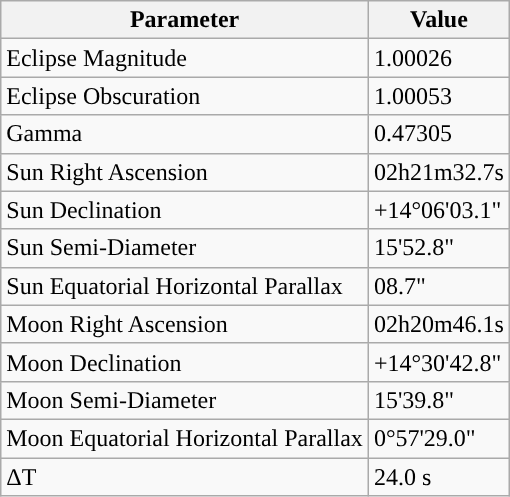<table class="wikitable">
<tr>
<th>Parameter</th>
<th>Value</th>
</tr>
<tr>
<td>Eclipse Magnitude</td>
<td>1.00026</td>
</tr>
<tr>
<td>Eclipse Obscuration</td>
<td>1.00053</td>
</tr>
<tr>
<td>Gamma</td>
<td>0.47305</td>
</tr>
<tr>
<td>Sun Right Ascension</td>
<td>02h21m32.7s</td>
</tr>
<tr>
<td>Sun Declination</td>
<td>+14°06'03.1"</td>
</tr>
<tr>
<td>Sun Semi-Diameter</td>
<td>15'52.8"</td>
</tr>
<tr>
<td>Sun Equatorial Horizontal Parallax</td>
<td>08.7"</td>
</tr>
<tr>
<td>Moon Right Ascension</td>
<td>02h20m46.1s</td>
</tr>
<tr>
<td>Moon Declination</td>
<td>+14°30'42.8"</td>
</tr>
<tr>
<td>Moon Semi-Diameter</td>
<td>15'39.8"</td>
</tr>
<tr>
<td>Moon Equatorial Horizontal Parallax</td>
<td>0°57'29.0"</td>
</tr>
<tr>
<td>ΔT</td>
<td>24.0 s</td>
</tr>
</table>
